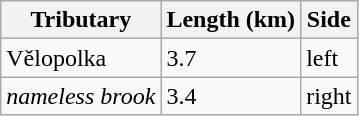<table class="wikitable">
<tr>
<th>Tributary</th>
<th>Length (km)</th>
<th>Side</th>
</tr>
<tr>
<td>Vělopolka</td>
<td>3.7</td>
<td>left</td>
</tr>
<tr>
<td><em>nameless brook</em></td>
<td>3.4</td>
<td>right</td>
</tr>
</table>
